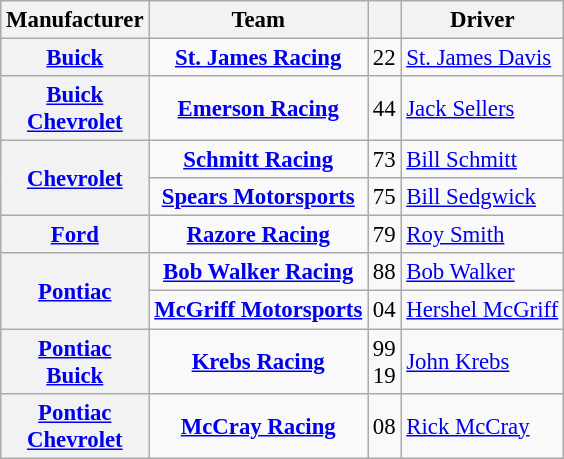<table class="wikitable" style="font-size: 95%;">
<tr>
<th>Manufacturer</th>
<th>Team</th>
<th></th>
<th>Driver</th>
</tr>
<tr>
<th><a href='#'>Buick</a></th>
<td style="text-align:center;"><strong><a href='#'>St. James Racing</a></strong></td>
<td>22</td>
<td><a href='#'>St. James Davis</a></td>
</tr>
<tr>
<th><a href='#'>Buick</a> <small></small><br><a href='#'>Chevrolet</a> <small></small></th>
<td style="text-align:center;"><strong><a href='#'>Emerson Racing</a></strong></td>
<td>44</td>
<td><a href='#'>Jack Sellers</a></td>
</tr>
<tr>
<th rowspan="2"><a href='#'>Chevrolet</a></th>
<td style="text-align:center;"><strong><a href='#'>Schmitt Racing</a></strong></td>
<td>73</td>
<td><a href='#'>Bill Schmitt</a></td>
</tr>
<tr>
<td style="text-align:center;"><strong><a href='#'>Spears Motorsports</a></strong></td>
<td>75</td>
<td><a href='#'>Bill Sedgwick</a></td>
</tr>
<tr>
<th><a href='#'>Ford</a></th>
<td style="text-align:center;"><strong><a href='#'>Razore Racing</a></strong></td>
<td>79</td>
<td><a href='#'>Roy Smith</a></td>
</tr>
<tr>
<th rowspan="2"><a href='#'>Pontiac</a></th>
<td style="text-align:center;"><strong><a href='#'>Bob Walker Racing</a></strong></td>
<td>88</td>
<td><a href='#'>Bob Walker</a></td>
</tr>
<tr>
<td style="text-align:center;"><strong><a href='#'>McGriff Motorsports</a></strong></td>
<td>04</td>
<td><a href='#'>Hershel McGriff</a></td>
</tr>
<tr>
<th><a href='#'>Pontiac</a> <small></small><br><a href='#'>Buick</a> <small></small></th>
<td style="text-align:center;"><strong><a href='#'>Krebs Racing</a></strong></td>
<td>99 <small></small><br>19 <small></small></td>
<td><a href='#'>John Krebs</a></td>
</tr>
<tr>
<th><a href='#'>Pontiac</a> <small></small><br><a href='#'>Chevrolet</a> <small></small></th>
<td style="text-align:center;"><strong><a href='#'>McCray Racing</a></strong></td>
<td>08</td>
<td><a href='#'>Rick McCray</a></td>
</tr>
</table>
